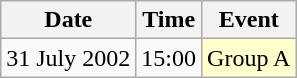<table class = "wikitable" style="text-align:center;">
<tr>
<th>Date</th>
<th>Time</th>
<th>Event</th>
</tr>
<tr>
<td>31 July 2002</td>
<td>15:00</td>
<td bgcolor=ffffcc>Group A</td>
</tr>
</table>
